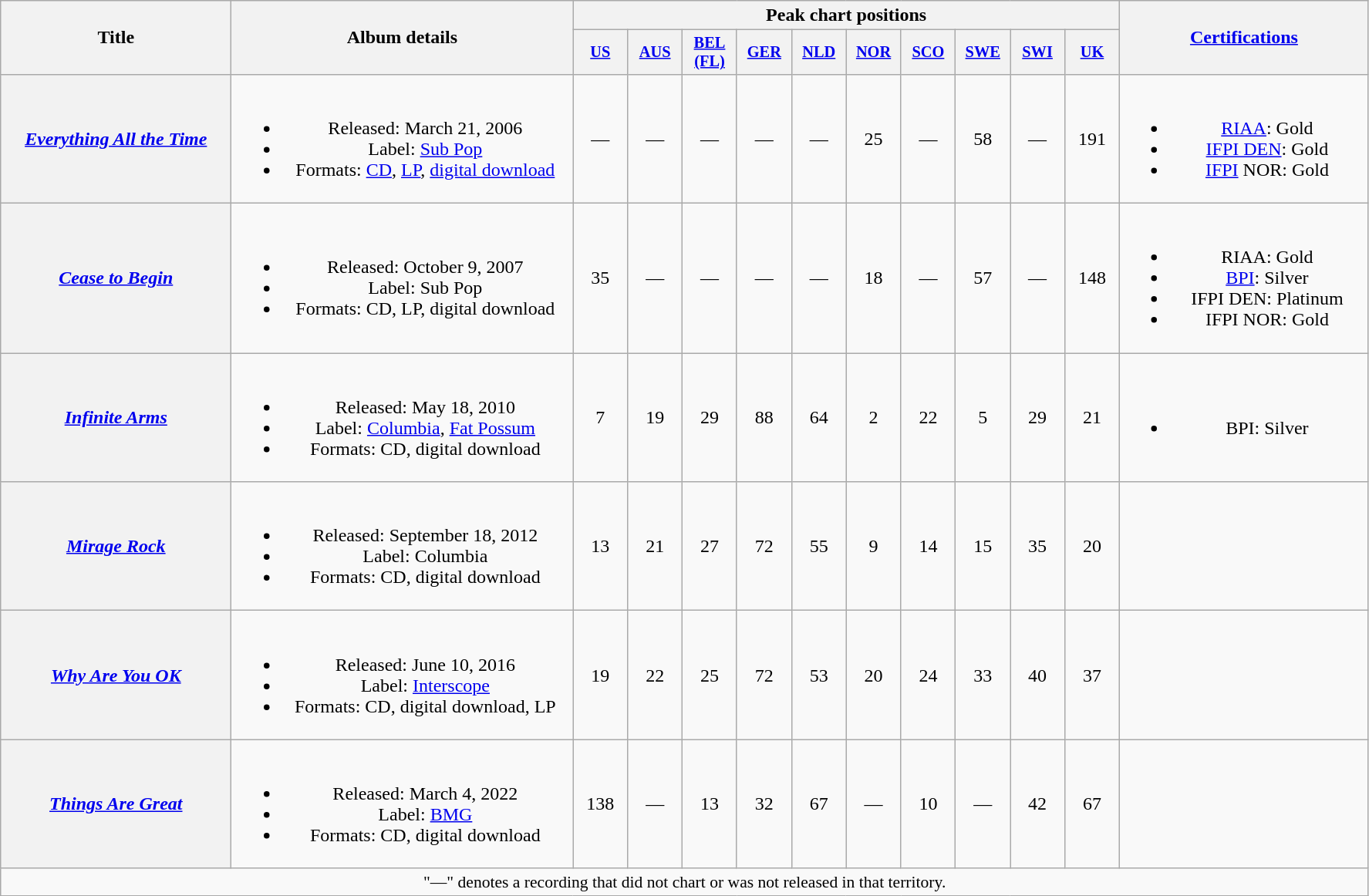<table class="wikitable plainrowheaders" style="text-align:center;">
<tr>
<th scope="col" rowspan="2" style="width:12em;">Title</th>
<th scope="col" rowspan="2" style="width:18em;">Album details</th>
<th scope="col" colspan="10">Peak chart positions</th>
<th scope="col" rowspan="2" style="width:13em;"><a href='#'>Certifications</a></th>
</tr>
<tr>
<th scope="col" style="width:3em;font-size:85%;"><a href='#'>US</a><br></th>
<th scope="col" style="width:3em;font-size:85%;"><a href='#'>AUS</a><br></th>
<th scope="col" style="width:3em;font-size:85%;"><a href='#'>BEL<br>(FL)</a><br></th>
<th scope="col" style="width:3em;font-size:85%;"><a href='#'>GER</a><br></th>
<th scope="col" style="width:3em;font-size:85%;"><a href='#'>NLD</a><br></th>
<th scope="col" style="width:3em;font-size:85%;"><a href='#'>NOR</a><br></th>
<th scope="col" style="width:3em;font-size:85%;"><a href='#'>SCO</a><br></th>
<th scope="col" style="width:3em;font-size:85%;"><a href='#'>SWE</a><br></th>
<th scope="col" style="width:3em;font-size:85%;"><a href='#'>SWI</a><br></th>
<th scope="col" style="width:3em;font-size:85%;"><a href='#'>UK</a><br></th>
</tr>
<tr>
<th scope="row"><em><a href='#'>Everything All the Time</a></em></th>
<td><br><ul><li>Released: March 21, 2006</li><li>Label: <a href='#'>Sub Pop</a></li><li>Formats: <a href='#'>CD</a>, <a href='#'>LP</a>, <a href='#'>digital download</a></li></ul></td>
<td>—</td>
<td>—</td>
<td>—</td>
<td>—</td>
<td>—</td>
<td>25</td>
<td>—</td>
<td>58</td>
<td>—</td>
<td>191</td>
<td><br><ul><li><a href='#'>RIAA</a>: Gold</li><li><a href='#'>IFPI DEN</a>: Gold</li><li><a href='#'>IFPI</a> NOR: Gold</li></ul></td>
</tr>
<tr>
<th scope="row"><em><a href='#'>Cease to Begin</a></em></th>
<td><br><ul><li>Released: October 9, 2007</li><li>Label: Sub Pop</li><li>Formats: CD, LP, digital download</li></ul></td>
<td>35</td>
<td>—</td>
<td>—</td>
<td>—</td>
<td>—</td>
<td>18</td>
<td>—</td>
<td>57</td>
<td>—</td>
<td>148</td>
<td><br><ul><li>RIAA: Gold</li><li><a href='#'>BPI</a>: Silver</li><li>IFPI DEN: Platinum</li><li>IFPI NOR: Gold</li></ul></td>
</tr>
<tr>
<th scope="row"><em><a href='#'>Infinite Arms</a></em></th>
<td><br><ul><li>Released: May 18, 2010</li><li>Label: <a href='#'>Columbia</a>, <a href='#'>Fat Possum</a></li><li>Formats: CD, digital download</li></ul></td>
<td>7</td>
<td>19</td>
<td>29</td>
<td>88</td>
<td>64</td>
<td>2</td>
<td>22</td>
<td>5</td>
<td>29</td>
<td>21</td>
<td><br><ul><li>BPI: Silver</li></ul></td>
</tr>
<tr>
<th scope="row"><em><a href='#'>Mirage Rock</a></em></th>
<td><br><ul><li>Released: September 18, 2012</li><li>Label: Columbia</li><li>Formats: CD, digital download</li></ul></td>
<td>13</td>
<td>21</td>
<td>27</td>
<td>72</td>
<td>55</td>
<td>9</td>
<td>14</td>
<td>15</td>
<td>35</td>
<td>20</td>
<td></td>
</tr>
<tr>
<th scope="row"><em><a href='#'>Why Are You OK</a></em></th>
<td><br><ul><li>Released: June 10, 2016</li><li>Label: <a href='#'>Interscope</a></li><li>Formats: CD, digital download, LP</li></ul></td>
<td>19</td>
<td>22</td>
<td>25</td>
<td>72</td>
<td>53</td>
<td>20</td>
<td>24</td>
<td>33</td>
<td>40</td>
<td>37</td>
<td></td>
</tr>
<tr>
<th scope="row"><em><a href='#'>Things Are Great</a></em></th>
<td><br><ul><li>Released: March 4, 2022</li><li>Label: <a href='#'>BMG</a></li><li>Formats: CD, digital download</li></ul></td>
<td>138</td>
<td>—</td>
<td>13</td>
<td>32</td>
<td>67</td>
<td>—</td>
<td>10</td>
<td>—</td>
<td>42</td>
<td>67</td>
<td></td>
</tr>
<tr>
<td colspan="20" style="font-size:90%">"—" denotes a recording that did not chart or was not released in that territory.</td>
</tr>
</table>
